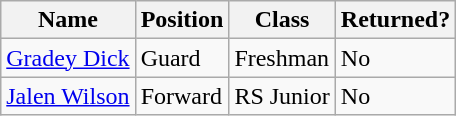<table class="wikitable">
<tr>
<th>Name</th>
<th>Position</th>
<th>Class</th>
<th>Returned?</th>
</tr>
<tr>
<td><a href='#'>Gradey Dick</a></td>
<td>Guard</td>
<td>Freshman</td>
<td>No</td>
</tr>
<tr>
<td><a href='#'>Jalen Wilson</a></td>
<td>Forward</td>
<td>RS Junior</td>
<td>No</td>
</tr>
</table>
